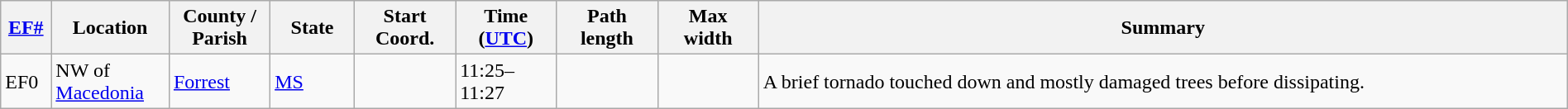<table class="wikitable sortable" style="width:100%;">
<tr>
<th scope="col" style="width:3%; text-align:center;"><a href='#'>EF#</a></th>
<th scope="col" style="width:7%; text-align:center;" class="unsortable">Location</th>
<th scope="col" style="width:6%; text-align:center;" class="unsortable">County / Parish</th>
<th scope="col" style="width:5%; text-align:center;">State</th>
<th scope="col" style="width:6%; text-align:center;">Start Coord.</th>
<th scope="col" style="width:6%; text-align:center;">Time (<a href='#'>UTC</a>)</th>
<th scope="col" style="width:6%; text-align:center;">Path length</th>
<th scope="col" style="width:6%; text-align:center;">Max width</th>
<th scope="col" class="unsortable" style="width:48%; text-align:center;">Summary</th>
</tr>
<tr>
<td bgcolor=>EF0</td>
<td>NW of <a href='#'>Macedonia</a></td>
<td><a href='#'>Forrest</a></td>
<td><a href='#'>MS</a></td>
<td></td>
<td>11:25–11:27</td>
<td></td>
<td></td>
<td>A brief tornado touched down and mostly damaged trees before dissipating.</td>
</tr>
</table>
